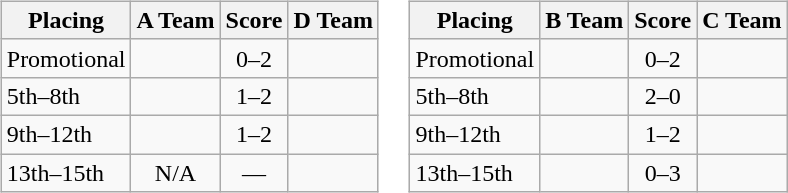<table>
<tr valign=top>
<td><br><table class=wikitable style="border:1px solid #AAAAAA;">
<tr>
<th>Placing</th>
<th>A Team</th>
<th>Score</th>
<th>D Team</th>
</tr>
<tr>
<td>Promotional</td>
<td></td>
<td align="center">0–2</td>
<td><strong></strong></td>
</tr>
<tr>
<td>5th–8th</td>
<td></td>
<td align="center">1–2</td>
<td><strong></strong></td>
</tr>
<tr>
<td>9th–12th</td>
<td align="center"></td>
<td align="center">1–2</td>
<td><strong></strong></td>
</tr>
<tr>
<td>13th–15th</td>
<td align="center">N/A</td>
<td align="center">—</td>
<td></td>
</tr>
</table>
</td>
<td><br><table class=wikitable style="border:1px solid #AAAAAA;">
<tr>
<th>Placing</th>
<th>B Team</th>
<th>Score</th>
<th>C Team</th>
</tr>
<tr>
<td>Promotional</td>
<td></td>
<td align="center">0–2</td>
<td><strong></strong></td>
</tr>
<tr>
<td>5th–8th</td>
<td><strong></strong></td>
<td align="center">2–0</td>
<td></td>
</tr>
<tr>
<td>9th–12th</td>
<td></td>
<td align="center">1–2</td>
<td><strong></strong></td>
</tr>
<tr>
<td>13th–15th</td>
<td></td>
<td align="center">0–3</td>
<td><strong></strong></td>
</tr>
</table>
</td>
</tr>
</table>
